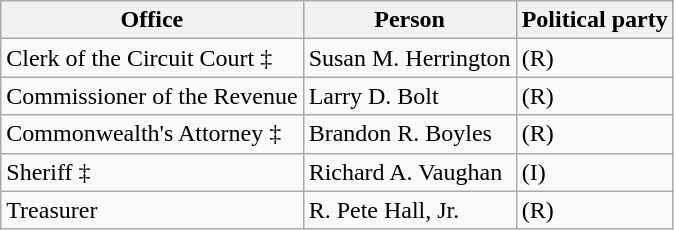<table class="wikitable sortable">
<tr>
<th>Office</th>
<th>Person</th>
<th>Political party</th>
</tr>
<tr>
<td>Clerk of the Circuit Court ‡</td>
<td>Susan M. Herrington</td>
<td>(R)</td>
</tr>
<tr>
<td>Commissioner of the Revenue</td>
<td>Larry D. Bolt</td>
<td>(R)</td>
</tr>
<tr>
<td>Commonwealth's Attorney ‡</td>
<td>Brandon R. Boyles</td>
<td>(R)</td>
</tr>
<tr>
<td>Sheriff ‡</td>
<td>Richard A. Vaughan</td>
<td>(I)</td>
</tr>
<tr>
<td>Treasurer</td>
<td>R. Pete Hall, Jr.</td>
<td>(R)</td>
</tr>
</table>
